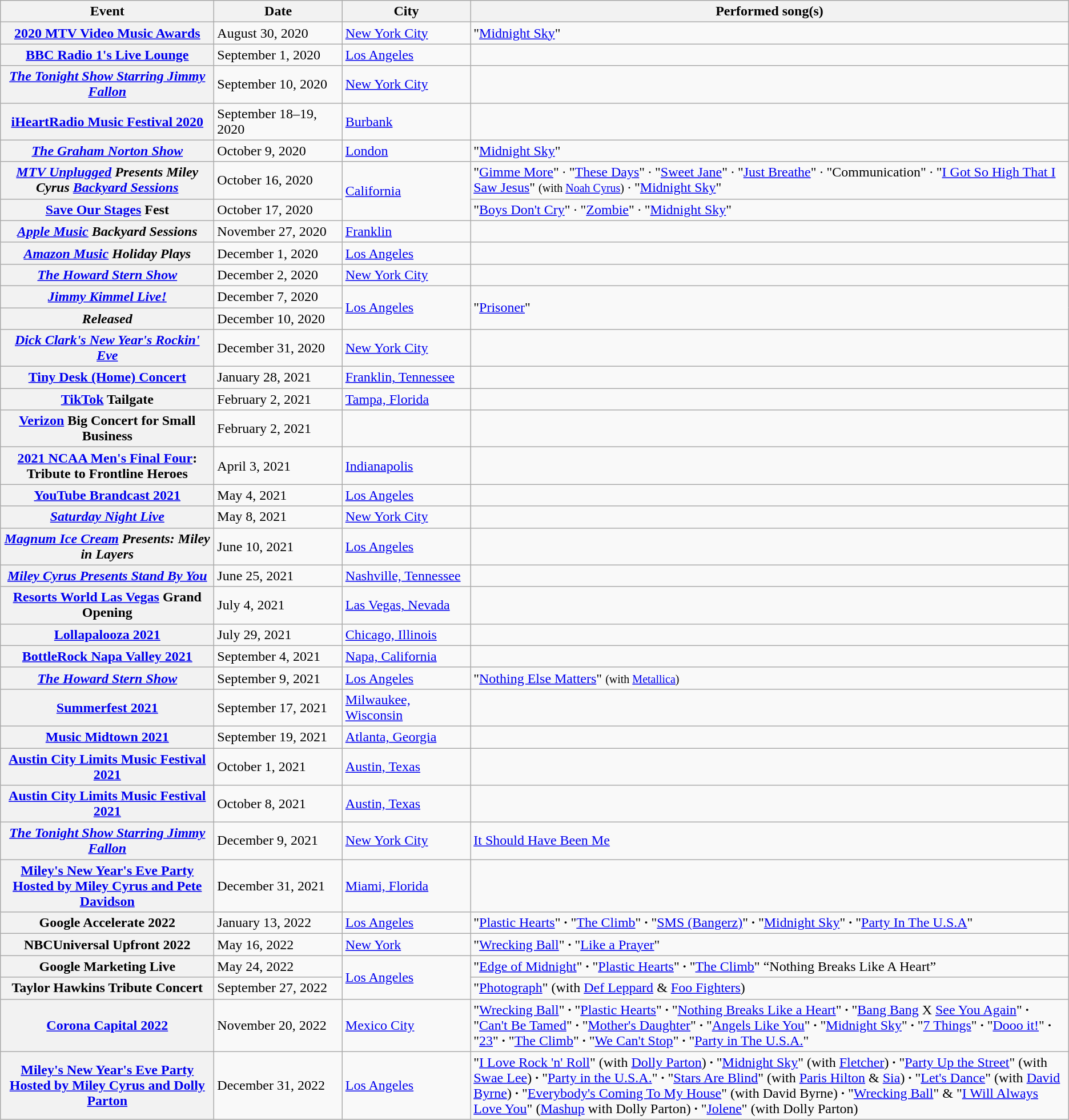<table class="wikitable sortable plainrowheaders">
<tr>
<th style="width:20%;">Event</th>
<th style="width:12%;">Date</th>
<th style="width:12%;">City</th>
<th>Performed song(s)</th>
</tr>
<tr>
<th scope="row"><a href='#'>2020 MTV Video Music Awards</a></th>
<td>August 30, 2020</td>
<td><a href='#'>New York City</a></td>
<td>"<a href='#'>Midnight Sky</a>"</td>
</tr>
<tr>
<th scope="row"><a href='#'>BBC Radio 1's Live Lounge</a></th>
<td>September 1, 2020</td>
<td><a href='#'>Los Angeles</a></td>
<td></td>
</tr>
<tr>
<th scope="row"><em><a href='#'>The Tonight Show Starring Jimmy Fallon</a></em></th>
<td>September 10, 2020</td>
<td><a href='#'>New York City</a></td>
<td></td>
</tr>
<tr>
<th scope="row"><a href='#'>iHeartRadio Music Festival 2020</a></th>
<td>September 18–19, 2020</td>
<td><a href='#'>Burbank</a></td>
<td></td>
</tr>
<tr>
<th scope="row"><em><a href='#'>The Graham Norton Show</a></em></th>
<td>October 9, 2020</td>
<td><a href='#'>London</a></td>
<td>"<a href='#'>Midnight Sky</a>"</td>
</tr>
<tr>
<th scope="row"><em><a href='#'>MTV Unplugged</a> Presents Miley Cyrus <a href='#'>Backyard Sessions</a></em></th>
<td>October 16, 2020</td>
<td rowspan="2"><a href='#'>California</a></td>
<td>"<a href='#'>Gimme More</a>" · "<a href='#'>These Days</a>" · "<a href='#'>Sweet Jane</a>" · "<a href='#'>Just Breathe</a>" · "Communication" · "<a href='#'>I Got So High That I Saw Jesus</a>" <small>(with <a href='#'>Noah Cyrus</a>)</small> · "<a href='#'>Midnight Sky</a>"</td>
</tr>
<tr>
<th scope="row"><a href='#'>Save Our Stages</a> Fest</th>
<td>October 17, 2020</td>
<td>"<a href='#'>Boys Don't Cry</a>" · "<a href='#'>Zombie</a>" · "<a href='#'>Midnight Sky</a>"</td>
</tr>
<tr>
<th scope="row"><em><a href='#'>Apple Music</a> Backyard Sessions</em></th>
<td>November 27, 2020</td>
<td><a href='#'>Franklin</a></td>
<td></td>
</tr>
<tr>
<th scope="row"><em><a href='#'>Amazon Music</a> Holiday Plays</em></th>
<td>December 1, 2020</td>
<td><a href='#'>Los Angeles</a></td>
<td></td>
</tr>
<tr>
<th scope="row"><em><a href='#'>The Howard Stern Show</a></em></th>
<td>December 2, 2020</td>
<td><a href='#'>New York City</a></td>
<td></td>
</tr>
<tr>
<th scope="row"><em><a href='#'>Jimmy Kimmel Live!</a></em></th>
<td>December 7, 2020</td>
<td rowspan="2"><a href='#'>Los Angeles</a></td>
<td rowspan="2">"<a href='#'>Prisoner</a>"</td>
</tr>
<tr>
<th scope="row"><em>Released</em></th>
<td>December 10, 2020</td>
</tr>
<tr>
<th scope="row"><em><a href='#'>Dick Clark's New Year's Rockin' Eve</a></em></th>
<td>December 31, 2020</td>
<td><a href='#'>New York City</a></td>
<td></td>
</tr>
<tr>
<th scope="row"><a href='#'>Tiny Desk (Home) Concert</a></th>
<td>January 28, 2021</td>
<td><a href='#'>Franklin, Tennessee</a></td>
<td></td>
</tr>
<tr>
<th scope="row"><a href='#'>TikTok</a> Tailgate</th>
<td>February 2, 2021</td>
<td><a href='#'>Tampa, Florida</a></td>
<td></td>
</tr>
<tr>
<th scope="row"><a href='#'>Verizon</a> Big Concert for Small Business</th>
<td>February 2, 2021</td>
<td></td>
<td></td>
</tr>
<tr>
<th scope="row"><a href='#'>2021 NCAA Men's Final Four</a>: Tribute to Frontline Heroes</th>
<td>April 3, 2021</td>
<td><a href='#'>Indianapolis</a></td>
<td></td>
</tr>
<tr>
<th scope="row"><a href='#'>YouTube Brandcast 2021</a></th>
<td>May 4, 2021</td>
<td><a href='#'>Los Angeles</a></td>
<td></td>
</tr>
<tr>
<th scope="row"><em><a href='#'>Saturday Night Live</a></em></th>
<td>May 8, 2021</td>
<td><a href='#'>New York City</a></td>
<td></td>
</tr>
<tr>
<th scope="row"><em><a href='#'>Magnum Ice Cream</a> Presents: Miley in Layers</em></th>
<td>June 10, 2021</td>
<td><a href='#'>Los Angeles</a></td>
<td></td>
</tr>
<tr>
<th scope="row"><em><a href='#'>Miley Cyrus Presents Stand By You</a></em></th>
<td>June 25, 2021</td>
<td><a href='#'>Nashville, Tennessee</a></td>
<td></td>
</tr>
<tr>
<th scope="row"><a href='#'>Resorts World Las Vegas</a> Grand Opening</th>
<td>July 4, 2021</td>
<td><a href='#'>Las Vegas, Nevada</a></td>
<td></td>
</tr>
<tr>
<th scope="row"><a href='#'>Lollapalooza 2021</a></th>
<td>July 29, 2021</td>
<td><a href='#'>Chicago, Illinois</a></td>
<td></td>
</tr>
<tr>
<th scope="row"><a href='#'>BottleRock Napa Valley 2021</a></th>
<td>September 4, 2021</td>
<td><a href='#'>Napa, California</a></td>
<td></td>
</tr>
<tr>
<th scope="row"><em><a href='#'>The Howard Stern Show</a></em></th>
<td>September 9, 2021</td>
<td><a href='#'>Los Angeles</a></td>
<td>"<a href='#'>Nothing Else Matters</a>" <small>(with <a href='#'>Metallica</a>)</small></td>
</tr>
<tr>
<th scope="row"><a href='#'>Summerfest 2021</a></th>
<td>September 17, 2021</td>
<td><a href='#'>Milwaukee, Wisconsin</a></td>
<td></td>
</tr>
<tr>
<th scope="row"><a href='#'>Music Midtown 2021</a></th>
<td>September 19, 2021</td>
<td><a href='#'>Atlanta, Georgia</a></td>
<td></td>
</tr>
<tr>
<th scope="row"><a href='#'>Austin City Limits Music Festival 2021</a></th>
<td>October 1, 2021</td>
<td><a href='#'>Austin, Texas</a></td>
<td></td>
</tr>
<tr>
<th scope="row"><a href='#'>Austin City Limits Music Festival 2021</a></th>
<td>October 8, 2021</td>
<td><a href='#'>Austin, Texas</a></td>
<td></td>
</tr>
<tr>
<th scope="row"><em><a href='#'>The Tonight Show Starring Jimmy Fallon</a></em></th>
<td>December 9, 2021</td>
<td><a href='#'>New York City</a></td>
<td><a href='#'>It Should Have Been Me</a></td>
</tr>
<tr>
<th scope="row"><a href='#'>Miley's New Year's Eve Party Hosted by Miley Cyrus and Pete Davidson</a></th>
<td>December 31, 2021</td>
<td><a href='#'>Miami, Florida</a></td>
<td></td>
</tr>
<tr>
<th scope="row">Google Accelerate 2022</th>
<td>January 13, 2022</td>
<td><a href='#'>Los Angeles</a></td>
<td>"<a href='#'>Plastic Hearts</a>" <strong>·</strong> "<a href='#'>The Climb</a>" <strong>·</strong> "<a href='#'>SMS (Bangerz)</a>" <strong>·</strong> "<a href='#'>Midnight Sky</a>" <strong>·</strong> "<a href='#'>Party In The U.S.A</a>"</td>
</tr>
<tr>
<th scope="row">NBCUniversal Upfront 2022</th>
<td>May 16, 2022</td>
<td><a href='#'>New York</a></td>
<td>"<a href='#'>Wrecking Ball</a>" <strong>·</strong> "<a href='#'>Like a Prayer</a>"</td>
</tr>
<tr>
<th scope="row">Google Marketing Live</th>
<td>May 24, 2022</td>
<td rowspan="2"><a href='#'>Los Angeles</a></td>
<td>"<a href='#'>Edge of Midnight</a>" <strong>·</strong> "<a href='#'>Plastic Hearts</a>" <strong>·</strong> "<a href='#'>The Climb</a>" “Nothing Breaks Like A Heart”</td>
</tr>
<tr>
<th scope="row">Taylor Hawkins Tribute Concert</th>
<td>September 27, 2022</td>
<td>"<a href='#'>Photograph</a>" (with <a href='#'>Def Leppard</a> & <a href='#'>Foo Fighters</a>)</td>
</tr>
<tr>
<th scope="row"><a href='#'>Corona Capital 2022</a></th>
<td>November 20, 2022</td>
<td><a href='#'>Mexico City</a></td>
<td>"<a href='#'>Wrecking Ball</a>" <strong>·</strong> "<a href='#'>Plastic Hearts</a>" <strong>·</strong> "<a href='#'>Nothing Breaks Like a Heart</a>" <strong>·</strong> "<a href='#'>Bang Bang</a> X <a href='#'>See You Again</a>" <strong>·</strong> "<a href='#'>Can't Be Tamed</a>" <strong>·</strong> "<a href='#'>Mother's Daughter</a>" <strong>·</strong> "<a href='#'>Angels Like You</a>" <strong>·</strong> "<a href='#'>Midnight Sky</a>" <strong>·</strong> "<a href='#'>7 Things</a>" <strong>·</strong> "<a href='#'>Dooo it!</a>" <strong>·</strong> "<a href='#'>23</a>" <strong>·</strong> "<a href='#'>The Climb</a>" <strong>·</strong> "<a href='#'>We Can't Stop</a>" <strong>·</strong> "<a href='#'>Party in The U.S.A.</a>"</td>
</tr>
<tr>
<th scope="row"><a href='#'>Miley's New Year's Eve Party Hosted by Miley Cyrus and Dolly Parton</a></th>
<td>December 31, 2022</td>
<td><a href='#'>Los Angeles</a></td>
<td>"<a href='#'>I Love Rock 'n' Roll</a>" (with <a href='#'>Dolly Parton</a>) <strong>·</strong> "<a href='#'>Midnight Sky</a>" (with <a href='#'>Fletcher</a>) <strong>·</strong> "<a href='#'>Party Up the Street</a>" (with <a href='#'>Swae Lee</a>) <strong>·</strong> "<a href='#'>Party in the U.S.A.</a>" <strong>·</strong> "<a href='#'>Stars Are Blind</a>" (with <a href='#'>Paris Hilton</a> & <a href='#'>Sia</a>) <strong>·</strong> "<a href='#'>Let's Dance</a>" (with <a href='#'>David Byrne</a>) <strong>·</strong> "<a href='#'>Everybody's Coming To My House</a>" (with David Byrne) <strong>·</strong> "<a href='#'>Wrecking Ball</a>" & "<a href='#'>I Will Always Love You</a>" (<a href='#'>Mashup</a> with Dolly Parton) <strong>·</strong> "<a href='#'>Jolene</a>" (with Dolly Parton)</td>
</tr>
</table>
